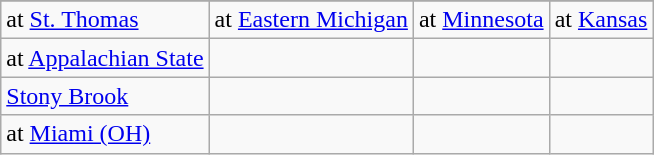<table class="wikitable">
<tr>
</tr>
<tr>
<td>at <a href='#'>St. Thomas</a></td>
<td>at <a href='#'>Eastern Michigan</a></td>
<td>at <a href='#'>Minnesota</a></td>
<td>at <a href='#'>Kansas</a></td>
</tr>
<tr>
<td>at <a href='#'>Appalachian State</a></td>
<td></td>
<td></td>
<td></td>
</tr>
<tr>
<td><a href='#'>Stony Brook</a></td>
<td></td>
<td></td>
<td></td>
</tr>
<tr>
<td>at <a href='#'>Miami (OH)</a></td>
<td></td>
<td></td>
<td></td>
</tr>
</table>
